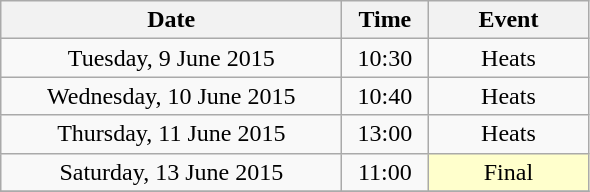<table class = "wikitable" style="text-align:center;">
<tr>
<th width=220>Date</th>
<th width=50>Time</th>
<th width=100>Event</th>
</tr>
<tr>
<td>Tuesday, 9 June 2015</td>
<td>10:30</td>
<td>Heats</td>
</tr>
<tr>
<td>Wednesday, 10 June 2015</td>
<td>10:40</td>
<td>Heats</td>
</tr>
<tr>
<td>Thursday, 11 June 2015</td>
<td>13:00</td>
<td>Heats</td>
</tr>
<tr>
<td>Saturday, 13 June 2015</td>
<td>11:00</td>
<td bgcolor=ffffcc>Final</td>
</tr>
<tr>
</tr>
</table>
